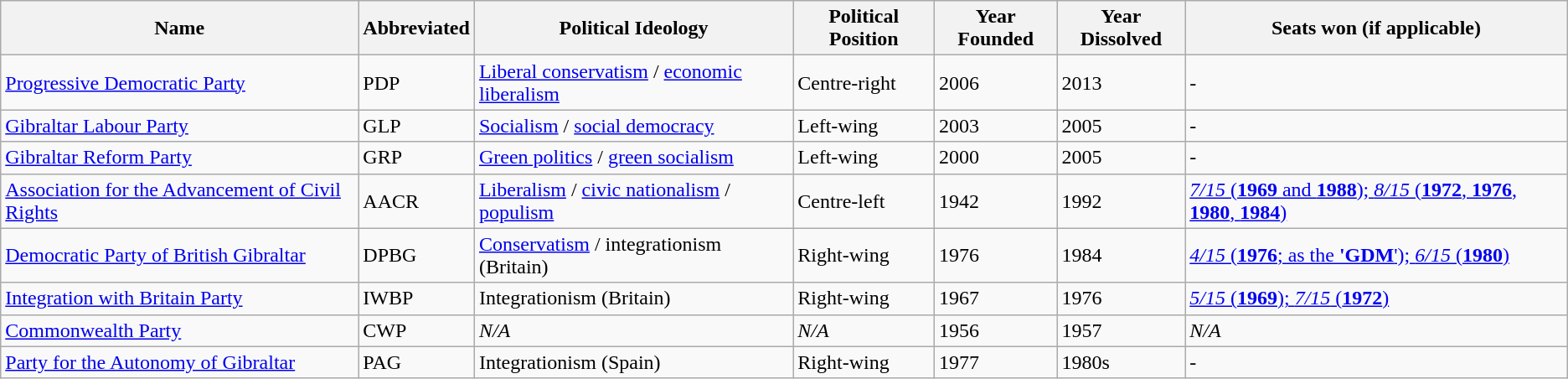<table class="wikitable sortable">
<tr>
<th>Name</th>
<th>Abbreviated</th>
<th>Political Ideology</th>
<th>Political Position</th>
<th>Year Founded</th>
<th>Year Dissolved</th>
<th>Seats won (if applicable)</th>
</tr>
<tr>
<td><a href='#'>Progressive Democratic Party</a></td>
<td>PDP</td>
<td><a href='#'>Liberal conservatism</a> / <a href='#'>economic liberalism</a></td>
<td>Centre-right</td>
<td>2006</td>
<td>2013</td>
<td>-</td>
</tr>
<tr>
<td><a href='#'>Gibraltar Labour Party</a></td>
<td>GLP</td>
<td><a href='#'>Socialism</a> / <a href='#'>social democracy</a></td>
<td>Left-wing</td>
<td>2003</td>
<td>2005</td>
<td>-</td>
</tr>
<tr>
<td><a href='#'>Gibraltar Reform Party</a></td>
<td>GRP</td>
<td><a href='#'>Green politics</a> / <a href='#'>green socialism</a></td>
<td>Left-wing</td>
<td>2000</td>
<td>2005</td>
<td>-</td>
</tr>
<tr>
<td><a href='#'>Association for the Advancement of Civil Rights</a></td>
<td>AACR</td>
<td><a href='#'>Liberalism</a> / <a href='#'>civic nationalism</a> / <a href='#'>populism</a></td>
<td>Centre-left</td>
<td>1942</td>
<td>1992</td>
<td><a href='#'><em>7/15</em> (<strong>1969</strong> and <strong>1988</strong>); <em>8/15</em> (<strong>1972</strong>, <strong>1976</strong>, <strong>1980</strong>, <strong>1984</strong>)</a></td>
</tr>
<tr>
<td><a href='#'>Democratic Party of British Gibraltar</a></td>
<td>DPBG</td>
<td><a href='#'>Conservatism</a> / integrationism (Britain)</td>
<td>Right-wing</td>
<td>1976</td>
<td>1984</td>
<td><a href='#'><em>4/15</em> (<strong>1976</strong>; as the <strong>'GDM</strong>'); <em>6/15</em> (<strong>1980</strong>)</a></td>
</tr>
<tr>
<td><a href='#'>Integration with Britain Party</a></td>
<td>IWBP</td>
<td>Integrationism (Britain)</td>
<td>Right-wing</td>
<td>1967</td>
<td>1976</td>
<td><a href='#'><em>5/15</em> (<strong>1969</strong>); <em>7/15</em> (<strong>1972</strong>)</a></td>
</tr>
<tr>
<td><a href='#'>Commonwealth Party</a></td>
<td>CWP</td>
<td><em>N/A</em></td>
<td><em>N/A</em></td>
<td>1956</td>
<td>1957</td>
<td><em>N/A</em></td>
</tr>
<tr>
<td><a href='#'>Party for the Autonomy of Gibraltar</a></td>
<td>PAG</td>
<td>Integrationism (Spain)</td>
<td>Right-wing</td>
<td>1977</td>
<td>1980s</td>
<td>-</td>
</tr>
</table>
